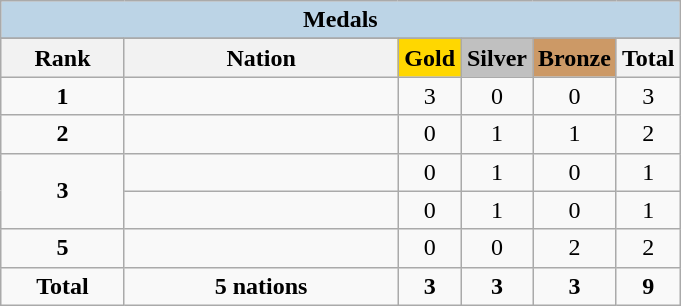<table class="wikitable" style="text-align:center">
<tr>
<td colspan="6" style="background:#BCD4E6"><strong>Medals</strong></td>
</tr>
<tr>
</tr>
<tr style="background-color:#EDEDED;">
<th width="75px" class="hintergrundfarbe5">Rank</th>
<th width="175px" class="hintergrundfarbe6">Nation</th>
<th style="background:    gold; width:35px ">Gold</th>
<th style="background:  silver; width:35px ">Silver</th>
<th style="background: #CC9966; width:35px ">Bronze</th>
<th width="35px">Total</th>
</tr>
<tr>
<td><strong>1</strong></td>
<td align=left></td>
<td>3</td>
<td>0</td>
<td>0</td>
<td>3</td>
</tr>
<tr>
<td><strong>2</strong></td>
<td align="left"></td>
<td>0</td>
<td>1</td>
<td>1</td>
<td>2</td>
</tr>
<tr>
<td rowspan="2"><strong>3</strong></td>
<td align="left"></td>
<td>0</td>
<td>1</td>
<td>0</td>
<td>1</td>
</tr>
<tr>
<td align="left"></td>
<td>0</td>
<td>1</td>
<td>0</td>
<td>1</td>
</tr>
<tr>
<td><strong>5</strong></td>
<td align="left"></td>
<td>0</td>
<td>0</td>
<td>2</td>
<td>2</td>
</tr>
<tr>
<td><strong>Total</strong></td>
<td><strong>5 nations</strong></td>
<td><strong>3</strong></td>
<td><strong>3</strong></td>
<td><strong>3</strong></td>
<td><strong>9</strong></td>
</tr>
</table>
